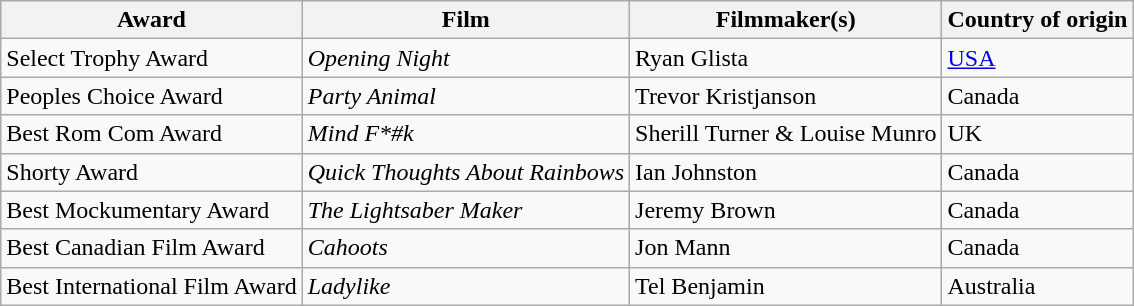<table class="wikitable">
<tr>
<th>Award</th>
<th>Film</th>
<th>Filmmaker(s)</th>
<th>Country of origin</th>
</tr>
<tr>
<td>Select Trophy Award</td>
<td><em>Opening Night</em></td>
<td>Ryan Glista</td>
<td><a href='#'>USA</a></td>
</tr>
<tr>
<td>Peoples Choice Award</td>
<td><em>Party Animal</em></td>
<td>Trevor Kristjanson</td>
<td>Canada</td>
</tr>
<tr>
<td>Best Rom Com Award</td>
<td><em>Mind F*#k</em></td>
<td>Sherill Turner & Louise Munro</td>
<td>UK</td>
</tr>
<tr>
<td>Shorty Award</td>
<td><em>Quick Thoughts About Rainbows</em></td>
<td>Ian Johnston</td>
<td>Canada</td>
</tr>
<tr>
<td>Best Mockumentary Award</td>
<td><em>The Lightsaber Maker</em></td>
<td>Jeremy Brown</td>
<td>Canada</td>
</tr>
<tr>
<td>Best Canadian Film Award</td>
<td><em>Cahoots</em></td>
<td>Jon Mann</td>
<td>Canada</td>
</tr>
<tr>
<td>Best International Film Award</td>
<td><em>Ladylike</em></td>
<td>Tel Benjamin</td>
<td>Australia</td>
</tr>
</table>
